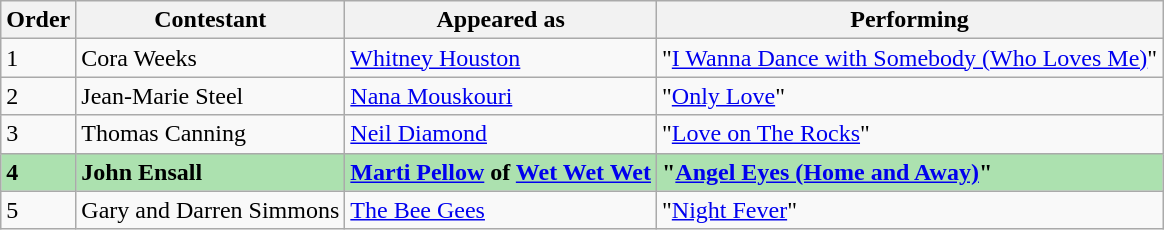<table class="wikitable">
<tr>
<th>Order</th>
<th>Contestant</th>
<th>Appeared as</th>
<th>Performing</th>
</tr>
<tr>
<td>1</td>
<td>Cora Weeks</td>
<td><a href='#'>Whitney Houston</a></td>
<td>"<a href='#'>I Wanna Dance with Somebody (Who Loves Me)</a>"</td>
</tr>
<tr>
<td>2</td>
<td>Jean-Marie Steel</td>
<td><a href='#'>Nana Mouskouri</a></td>
<td>"<a href='#'>Only Love</a>"</td>
</tr>
<tr>
<td>3</td>
<td>Thomas Canning</td>
<td><a href='#'>Neil Diamond</a></td>
<td>"<a href='#'>Love on The Rocks</a>"</td>
</tr>
<tr style="background:#ACE1AF;">
<td><strong>4</strong></td>
<td><strong>John Ensall</strong></td>
<td><strong><a href='#'>Marti Pellow</a> of <a href='#'>Wet Wet Wet</a></strong></td>
<td><strong>"<a href='#'>Angel Eyes (Home and Away)</a>"</strong></td>
</tr>
<tr>
<td>5</td>
<td>Gary and Darren Simmons</td>
<td><a href='#'>The Bee Gees</a></td>
<td>"<a href='#'>Night Fever</a>"</td>
</tr>
</table>
